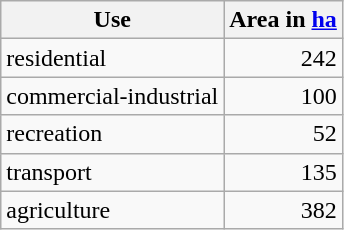<table class="wikitable float-right">
<tr class="bgcolor5">
<th>Use</th>
<th>Area in <a href='#'>ha</a></th>
</tr>
<tr>
<td>residential</td>
<td align="right">242</td>
</tr>
<tr>
<td>commercial-industrial</td>
<td align="right">100</td>
</tr>
<tr>
<td>recreation</td>
<td align="right">52</td>
</tr>
<tr>
<td>transport</td>
<td align="right">135</td>
</tr>
<tr>
<td>agriculture</td>
<td align="right">382</td>
</tr>
</table>
